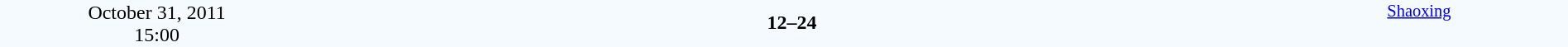<table style="width: 100%; background:#F5FAFF;" cellspacing="0">
<tr>
<td align=center rowspan=3 width=20%>October 31, 2011<br>15:00</td>
</tr>
<tr>
<td width=24% align=right></td>
<td align=center width=13%><strong>12–24</strong></td>
<td width=24%><strong></strong></td>
<td style=font-size:85% rowspan=3 valign=top align=center><a href='#'>Shaoxing</a></td>
</tr>
<tr style=font-size:85%>
<td align=right></td>
<td align=center></td>
<td></td>
</tr>
</table>
